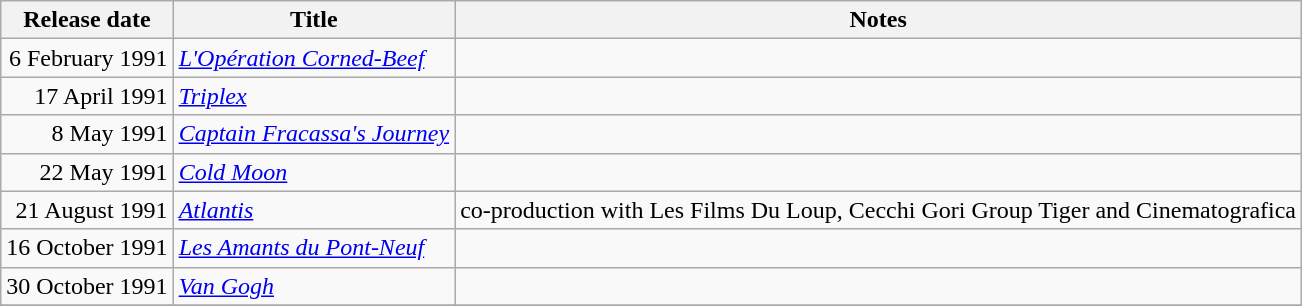<table class="wikitable sortable">
<tr>
<th scope="col">Release date</th>
<th>Title</th>
<th>Notes</th>
</tr>
<tr>
<td style="text-align:right;">6 February 1991</td>
<td><em><a href='#'>L'Opération Corned-Beef</a></em></td>
<td></td>
</tr>
<tr>
<td style="text-align:right;">17 April 1991</td>
<td><em><a href='#'>Triplex</a></em></td>
<td></td>
</tr>
<tr>
<td style="text-align:right;">8 May 1991</td>
<td><em><a href='#'>Captain Fracassa's Journey</a></em></td>
<td></td>
</tr>
<tr>
<td style="text-align:right;">22 May 1991</td>
<td><em><a href='#'>Cold Moon</a></em></td>
<td></td>
</tr>
<tr>
<td style="text-align:right;">21 August 1991</td>
<td><em><a href='#'>Atlantis</a></em></td>
<td>co-production with Les Films Du Loup, Cecchi Gori Group Tiger and Cinematografica</td>
</tr>
<tr>
<td style="text-align:right;">16 October 1991</td>
<td><em><a href='#'>Les Amants du Pont-Neuf</a></em></td>
<td></td>
</tr>
<tr>
<td style="text-align:right;">30 October 1991</td>
<td><em><a href='#'>Van Gogh</a></em></td>
<td></td>
</tr>
<tr>
</tr>
</table>
